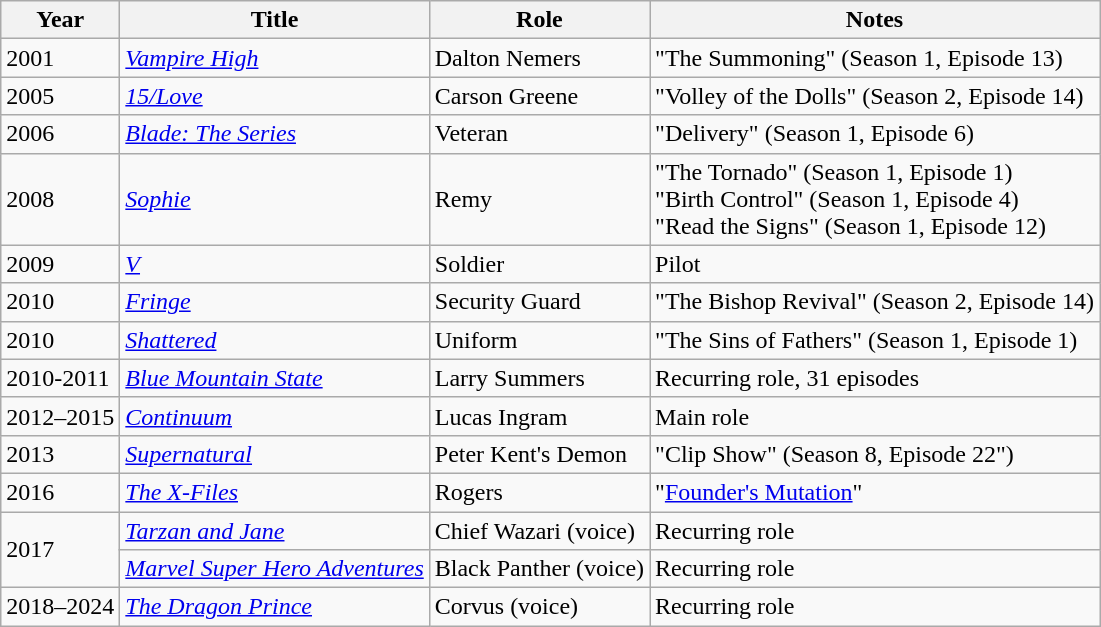<table class="wikitable sortable">
<tr>
<th>Year</th>
<th>Title</th>
<th>Role</th>
<th class="unsortable">Notes</th>
</tr>
<tr>
<td>2001</td>
<td><em><a href='#'>Vampire High</a></em></td>
<td>Dalton Nemers</td>
<td>"The Summoning" (Season 1, Episode 13)</td>
</tr>
<tr>
<td>2005</td>
<td><em><a href='#'>15/Love</a></em></td>
<td>Carson Greene</td>
<td>"Volley of the Dolls" (Season 2, Episode 14)</td>
</tr>
<tr>
<td>2006</td>
<td><em><a href='#'>Blade: The Series</a></em></td>
<td>Veteran</td>
<td>"Delivery" (Season 1, Episode 6)</td>
</tr>
<tr>
<td>2008</td>
<td><em><a href='#'>Sophie</a></em></td>
<td>Remy</td>
<td>"The Tornado" (Season 1, Episode 1)<br>"Birth Control" (Season 1, Episode 4)<br>"Read the Signs" (Season 1, Episode 12)</td>
</tr>
<tr>
<td>2009</td>
<td><em><a href='#'>V</a></em></td>
<td>Soldier</td>
<td>Pilot</td>
</tr>
<tr>
<td>2010</td>
<td><em><a href='#'>Fringe</a></em></td>
<td>Security Guard</td>
<td>"The Bishop Revival" (Season 2, Episode 14)</td>
</tr>
<tr>
<td>2010</td>
<td><em><a href='#'>Shattered</a></em></td>
<td>Uniform</td>
<td>"The Sins of Fathers" (Season 1, Episode 1)</td>
</tr>
<tr>
<td>2010-2011</td>
<td><em><a href='#'>Blue Mountain State</a></em></td>
<td>Larry Summers</td>
<td>Recurring role, 31 episodes</td>
</tr>
<tr>
<td>2012–2015</td>
<td><em><a href='#'>Continuum</a></em></td>
<td>Lucas Ingram</td>
<td>Main role</td>
</tr>
<tr>
<td>2013</td>
<td><em><a href='#'>Supernatural</a></em></td>
<td>Peter Kent's Demon</td>
<td>"Clip Show" (Season 8, Episode 22")</td>
</tr>
<tr>
<td>2016</td>
<td data-sort-value="X-Files, The"><em><a href='#'>The X-Files</a></em></td>
<td>Rogers</td>
<td>"<a href='#'>Founder's Mutation</a>"</td>
</tr>
<tr>
<td rowspan ="2">2017</td>
<td><em><a href='#'>Tarzan and Jane</a></em></td>
<td>Chief Wazari (voice)</td>
<td>Recurring role</td>
</tr>
<tr>
<td><em><a href='#'>Marvel Super Hero Adventures</a></em></td>
<td>Black Panther (voice)</td>
<td>Recurring role</td>
</tr>
<tr>
<td>2018–2024</td>
<td data-sort-value="Dragon Prince, The"><em><a href='#'>The Dragon Prince</a></em></td>
<td>Corvus (voice)</td>
<td>Recurring role</td>
</tr>
</table>
